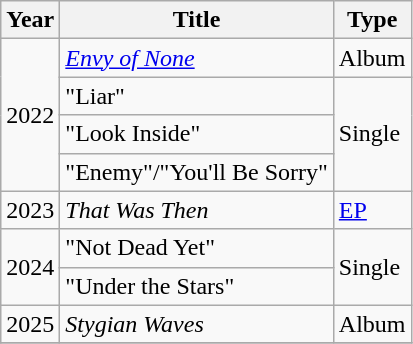<table class="wikitable">
<tr>
<th>Year</th>
<th>Title</th>
<th>Type</th>
</tr>
<tr>
<td rowspan="4">2022</td>
<td><em><a href='#'>Envy of None</a></em></td>
<td>Album</td>
</tr>
<tr>
<td>"Liar"</td>
<td rowspan="3">Single</td>
</tr>
<tr>
<td>"Look Inside"</td>
</tr>
<tr>
<td>"Enemy"/"You'll Be Sorry"</td>
</tr>
<tr>
<td>2023</td>
<td><em>That Was Then</em></td>
<td><a href='#'>EP</a></td>
</tr>
<tr>
<td rowspan="2">2024</td>
<td>"Not Dead Yet"</td>
<td rowspan="2">Single</td>
</tr>
<tr>
<td>"Under the Stars"</td>
</tr>
<tr>
<td>2025</td>
<td><em>Stygian Waves</em></td>
<td>Album</td>
</tr>
<tr>
</tr>
</table>
